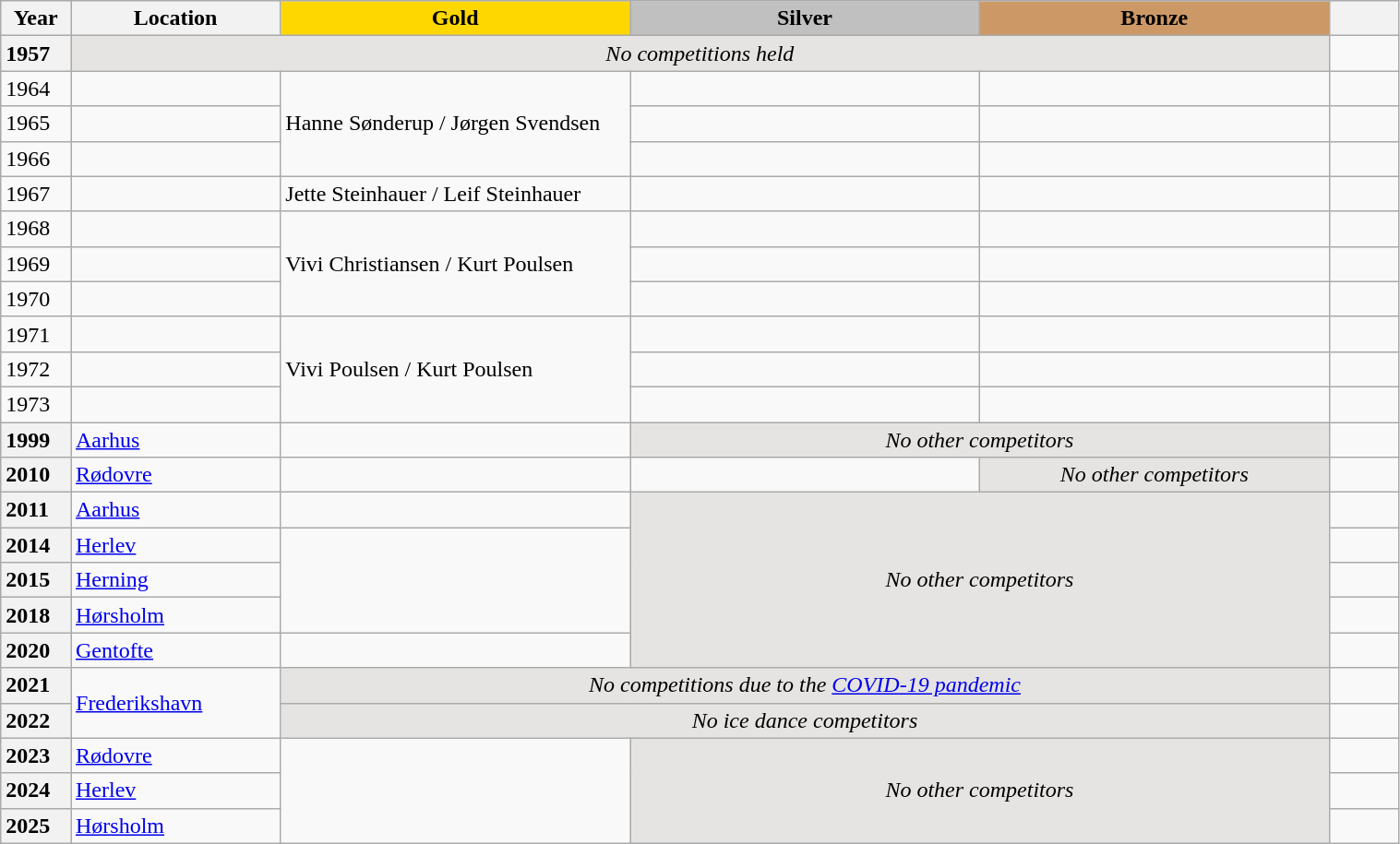<table class="wikitable unsortable" style="text-align:left; width:80%">
<tr>
<th scope="col" style="text-align:center; width:5%">Year</th>
<th scope="col" style="text-align:center; width:15%">Location</th>
<td scope="col" style="text-align:center; width:25%; background:gold"><strong>Gold</strong></td>
<td scope="col" style="text-align:center; width:25%; background:silver"><strong>Silver</strong></td>
<td scope="col" style="text-align:center; width:25%; background:#c96"><strong>Bronze</strong></td>
<th scope="col" style="text-align:center; width:5%"></th>
</tr>
<tr>
<th scope="row" style="text-align:left">1957</th>
<td colspan="4" align="center" bgcolor="e5e4e2"><em>No competitions held</em></td>
<td></td>
</tr>
<tr>
<td>1964</td>
<td></td>
<td rowspan="3">Hanne Sønderup / Jørgen Svendsen</td>
<td></td>
<td></td>
<td></td>
</tr>
<tr>
<td>1965</td>
<td></td>
<td></td>
<td></td>
<td></td>
</tr>
<tr>
<td>1966</td>
<td></td>
<td></td>
<td></td>
<td></td>
</tr>
<tr>
<td>1967</td>
<td></td>
<td>Jette Steinhauer / Leif Steinhauer</td>
<td></td>
<td></td>
<td></td>
</tr>
<tr>
<td>1968</td>
<td></td>
<td rowspan="3">Vivi Christiansen / Kurt Poulsen</td>
<td></td>
<td></td>
<td></td>
</tr>
<tr>
<td>1969</td>
<td></td>
<td></td>
<td></td>
<td></td>
</tr>
<tr>
<td>1970</td>
<td></td>
<td></td>
<td></td>
<td></td>
</tr>
<tr>
<td>1971</td>
<td></td>
<td rowspan="3">Vivi Poulsen / Kurt Poulsen</td>
<td></td>
<td></td>
<td></td>
</tr>
<tr>
<td>1972</td>
<td></td>
<td></td>
<td></td>
<td></td>
</tr>
<tr>
<td>1973</td>
<td></td>
<td></td>
<td></td>
<td></td>
</tr>
<tr>
<th scope="row" style="text-align:left">1999</th>
<td><a href='#'>Aarhus</a></td>
<td></td>
<td colspan="2" align="center" bgcolor="e5e4e2"><em>No other competitors</em></td>
<td></td>
</tr>
<tr>
<th scope="row" style="text-align:left">2010</th>
<td><a href='#'>Rødovre</a></td>
<td></td>
<td></td>
<td align="center" bgcolor="e5e4e2"><em>No other competitors</em></td>
<td></td>
</tr>
<tr>
<th scope="row" style="text-align:left">2011</th>
<td><a href='#'>Aarhus</a></td>
<td></td>
<td colspan="2" rowspan="5" align="center" bgcolor="e5e4e2"><em>No other competitors</em></td>
<td></td>
</tr>
<tr>
<th scope="row" style="text-align:left">2014</th>
<td><a href='#'>Herlev</a></td>
<td rowspan="3"></td>
<td></td>
</tr>
<tr>
<th scope="row" style="text-align:left">2015</th>
<td><a href='#'>Herning</a></td>
<td></td>
</tr>
<tr>
<th scope="row" style="text-align:left">2018</th>
<td><a href='#'>Hørsholm</a></td>
<td></td>
</tr>
<tr>
<th scope="row" style="text-align:left">2020</th>
<td><a href='#'>Gentofte</a></td>
<td></td>
<td></td>
</tr>
<tr>
<th scope="row" style="text-align:left">2021</th>
<td rowspan="2"><a href='#'>Frederikshavn</a></td>
<td colspan="3" align="center" bgcolor="e5e4e2"><em>No competitions due to the <a href='#'>COVID-19 pandemic</a></em></td>
<td></td>
</tr>
<tr>
<th scope="row" style="text-align:left">2022</th>
<td colspan="3" align="center" bgcolor="e5e4e2"><em>No ice dance competitors</em></td>
<td></td>
</tr>
<tr>
<th scope="row" style="text-align:left">2023</th>
<td><a href='#'>Rødovre</a></td>
<td rowspan="3"></td>
<td colspan="2" rowspan="3" align="center" bgcolor="e5e4e2"><em>No other competitors</em></td>
<td></td>
</tr>
<tr>
<th scope="row" style="text-align:left">2024</th>
<td><a href='#'>Herlev</a></td>
<td></td>
</tr>
<tr>
<th scope="row" style="text-align:left">2025</th>
<td><a href='#'>Hørsholm</a></td>
<td></td>
</tr>
</table>
